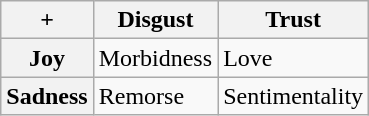<table class="wikitable">
<tr>
<th>+</th>
<th>Disgust</th>
<th>Trust</th>
</tr>
<tr>
<th>Joy</th>
<td>Morbidness</td>
<td>Love</td>
</tr>
<tr>
<th>Sadness</th>
<td>Remorse</td>
<td>Sentimentality</td>
</tr>
</table>
